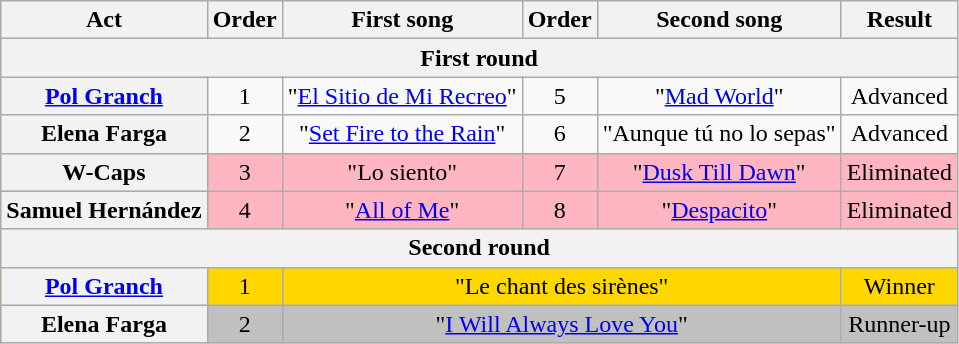<table class="wikitable plainrowheaders" style="text-align:center">
<tr>
<th>Act</th>
<th>Order</th>
<th>First song</th>
<th>Order</th>
<th>Second song</th>
<th>Result</th>
</tr>
<tr>
<th colspan="6">First round</th>
</tr>
<tr>
<th><a href='#'>Pol Granch</a></th>
<td>1</td>
<td>"<a href='#'>El Sitio de Mi Recreo</a>"</td>
<td>5</td>
<td>"<a href='#'>Mad World</a>"</td>
<td>Advanced</td>
</tr>
<tr>
<th>Elena Farga</th>
<td>2</td>
<td>"<a href='#'>Set Fire to the Rain</a>"</td>
<td>6</td>
<td>"Aunque tú no lo sepas"</td>
<td>Advanced</td>
</tr>
<tr style="background:lightpink">
<th>W-Caps</th>
<td>3</td>
<td>"Lo siento"</td>
<td>7</td>
<td>"<a href='#'>Dusk Till Dawn</a>"</td>
<td>Eliminated</td>
</tr>
<tr style="background:lightpink">
<th>Samuel Hernández</th>
<td>4</td>
<td>"<a href='#'>All of Me</a>"</td>
<td>8</td>
<td>"<a href='#'>Despacito</a>"</td>
<td>Eliminated</td>
</tr>
<tr>
<th colspan="6">Second round</th>
</tr>
<tr style="background:gold">
<th><a href='#'>Pol Granch</a></th>
<td>1</td>
<td colspan="3">"Le chant des sirènes"</td>
<td>Winner</td>
</tr>
<tr style="background:silver">
<th>Elena Farga</th>
<td>2</td>
<td colspan="3">"<a href='#'>I Will Always Love You</a>"</td>
<td>Runner-up</td>
</tr>
</table>
